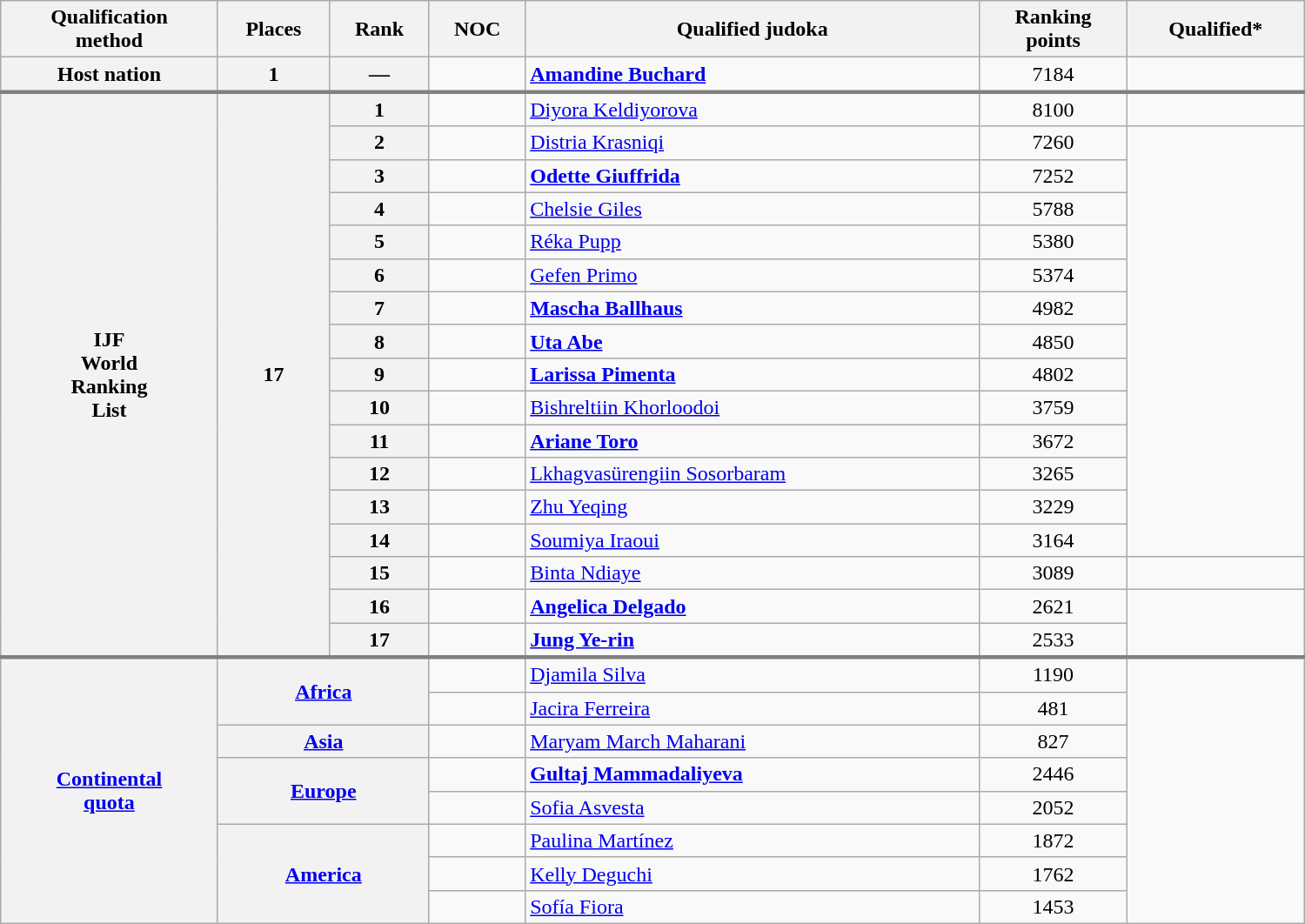<table class="wikitable" width=1000>
<tr>
<th>Qualification<br>method</th>
<th>Places</th>
<th>Rank</th>
<th>NOC</th>
<th>Qualified judoka</th>
<th>Ranking<br>points</th>
<th>Qualified*<br></th>
</tr>
<tr style="border-bottom: 3px solid grey;">
<th>Host nation</th>
<th>1</th>
<th>—</th>
<td></td>
<td><strong><a href='#'>Amandine Buchard</a></strong></td>
<td align=center>7184</td>
<td></td>
</tr>
<tr>
<th rowspan=17>IJF<br>World<br>Ranking<br>List</th>
<th rowspan=17>17</th>
<th>1</th>
<td></td>
<td><a href='#'>Diyora Keldiyorova</a></td>
<td align=center>8100</td>
<td></td>
</tr>
<tr>
<th>2</th>
<td></td>
<td><a href='#'>Distria Krasniqi</a></td>
<td align=center>7260</td>
</tr>
<tr>
<th>3</th>
<td></td>
<td><strong><a href='#'>Odette Giuffrida</a></strong></td>
<td align=center>7252</td>
</tr>
<tr>
<th>4</th>
<td></td>
<td><a href='#'>Chelsie Giles</a></td>
<td align=center>5788</td>
</tr>
<tr>
<th>5</th>
<td></td>
<td><a href='#'>Réka Pupp</a></td>
<td align=center>5380</td>
</tr>
<tr>
<th>6</th>
<td></td>
<td><a href='#'>Gefen Primo</a></td>
<td align=center>5374</td>
</tr>
<tr>
<th>7</th>
<td></td>
<td><strong><a href='#'>Mascha Ballhaus</a></strong></td>
<td align=center>4982</td>
</tr>
<tr>
<th>8</th>
<td></td>
<td><strong><a href='#'>Uta Abe</a></strong></td>
<td align=center>4850</td>
</tr>
<tr>
<th>9</th>
<td></td>
<td><strong><a href='#'>Larissa Pimenta</a></strong></td>
<td align=center>4802</td>
</tr>
<tr>
<th>10</th>
<td></td>
<td><a href='#'>Bishreltiin Khorloodoi</a></td>
<td align=center>3759</td>
</tr>
<tr>
<th>11</th>
<td></td>
<td><strong><a href='#'>Ariane Toro</a></strong></td>
<td align=center>3672</td>
</tr>
<tr>
<th>12</th>
<td></td>
<td><a href='#'>Lkhagvasürengiin Sosorbaram</a></td>
<td align=center>3265</td>
</tr>
<tr>
<th>13</th>
<td></td>
<td><a href='#'>Zhu Yeqing</a></td>
<td align=center>3229</td>
</tr>
<tr>
<th>14</th>
<td></td>
<td><a href='#'>Soumiya Iraoui</a></td>
<td align=center>3164</td>
</tr>
<tr>
<th>15</th>
<td></td>
<td><a href='#'>Binta Ndiaye</a></td>
<td align=center>3089</td>
<td></td>
</tr>
<tr>
<th>16</th>
<td></td>
<td><strong><a href='#'>Angelica Delgado</a></strong></td>
<td align=center>2621</td>
</tr>
<tr>
<th>17</th>
<td></td>
<td><strong><a href='#'>Jung Ye-rin</a></strong></td>
<td align=center>2533</td>
</tr>
<tr style="border-top: 3px solid grey;">
<th rowspan=8><a href='#'>Continental<br>quota</a></th>
<th rowspan=2 colspan=2><a href='#'>Africa</a></th>
<td></td>
<td><a href='#'>Djamila Silva</a></td>
<td align=center>1190</td>
</tr>
<tr>
<td></td>
<td><a href='#'>Jacira Ferreira</a></td>
<td align=center>481</td>
</tr>
<tr>
<th rowspan=1 colspan=2><a href='#'>Asia</a></th>
<td></td>
<td><a href='#'>Maryam March Maharani</a></td>
<td align=center>827</td>
</tr>
<tr>
<th rowspan=2 colspan=2><a href='#'>Europe</a></th>
<td></td>
<td><strong><a href='#'>Gultaj Mammadaliyeva</a></strong></td>
<td align=center>2446</td>
</tr>
<tr>
<td></td>
<td><a href='#'>Sofia Asvesta</a></td>
<td align=center>2052</td>
</tr>
<tr>
<th rowspan=3 colspan=2><a href='#'>America</a></th>
<td></td>
<td><a href='#'>Paulina Martínez</a></td>
<td align=center>1872</td>
</tr>
<tr>
<td></td>
<td><a href='#'>Kelly Deguchi</a></td>
<td align=center>1762</td>
</tr>
<tr>
<td></td>
<td><a href='#'>Sofía Fiora</a></td>
<td align=center>1453</td>
</tr>
</table>
